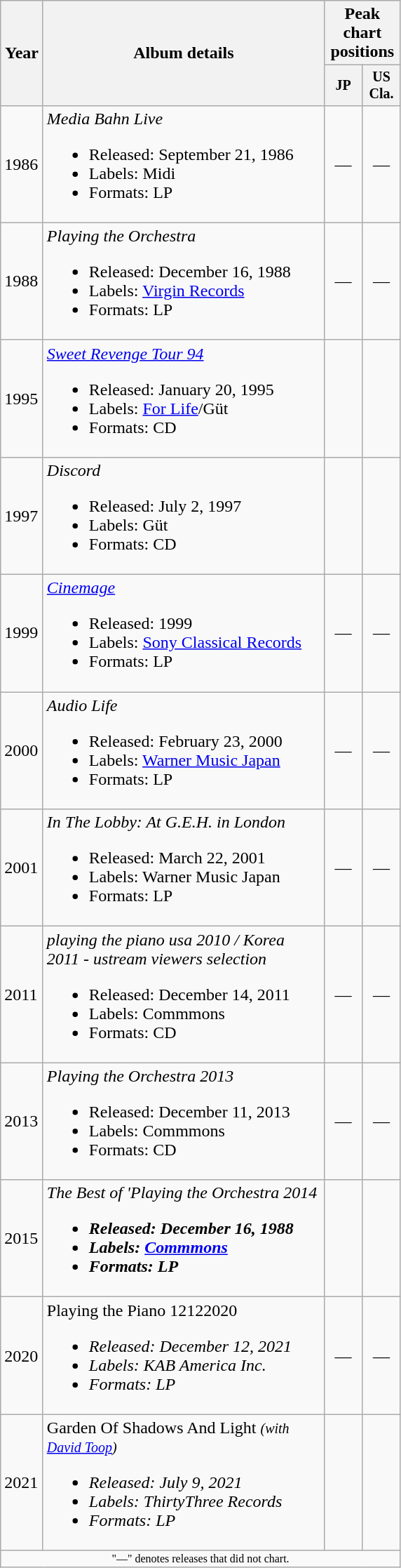<table class="wikitable">
<tr>
<th width="33" rowspan="2">Year</th>
<th width="260" rowspan="2">Album details</th>
<th colspan="5">Peak chart positions</th>
</tr>
<tr style="font-size:smaller;">
<th width="30">JP<br></th>
<th width="30">US<br>Cla.</th>
</tr>
<tr>
<td>1986</td>
<td><em>Media Bahn Live</em><br><ul><li>Released: September 21, 1986</li><li>Labels: Midi</li><li>Formats: LP</li></ul></td>
<td align="center">—</td>
<td align="center">—</td>
</tr>
<tr>
<td>1988</td>
<td><em>Playing the Orchestra</em><br><ul><li>Released: December 16, 1988</li><li>Labels: <a href='#'>Virgin Records</a></li><li>Formats: LP</li></ul></td>
<td align="center">—</td>
<td align="center">—</td>
</tr>
<tr>
<td>1995</td>
<td><em><a href='#'>Sweet Revenge Tour 94</a></em><br><ul><li>Released: January 20, 1995</li><li>Labels: <a href='#'>For Life</a>/Güt</li><li>Formats: CD</li></ul></td>
<td></td>
<td></td>
</tr>
<tr>
<td>1997</td>
<td><em>Discord</em><br><ul><li>Released: July 2, 1997</li><li>Labels: Güt</li><li>Formats: CD</li></ul></td>
<td align="center"></td>
<td align="center"></td>
</tr>
<tr>
<td>1999</td>
<td><em><a href='#'>Cinemage</a></em><br><ul><li>Released: 1999</li><li>Labels: <a href='#'>Sony Classical Records</a></li><li>Formats: LP</li></ul></td>
<td align="center">—</td>
<td align="center">—</td>
</tr>
<tr>
<td>2000</td>
<td><em>Audio Life</em><br><ul><li>Released: February 23, 2000</li><li>Labels: <a href='#'>Warner Music Japan</a></li><li>Formats: LP</li></ul></td>
<td align="center">—</td>
<td align="center">—</td>
</tr>
<tr>
<td>2001</td>
<td><em>In The Lobby: At G.E.H. in London</em><br><ul><li>Released: March 22, 2001</li><li>Labels: Warner Music Japan</li><li>Formats: LP</li></ul></td>
<td align="center">—</td>
<td align="center">—</td>
</tr>
<tr>
<td>2011</td>
<td><em>playing the piano usa 2010 / Korea 2011 - ustream viewers selection</em><br><ul><li>Released: December 14, 2011</li><li>Labels: Commmons</li><li>Formats: CD</li></ul></td>
<td align="center">—</td>
<td align="center">—</td>
</tr>
<tr>
<td>2013</td>
<td><em>Playing the Orchestra 2013</em><br><ul><li>Released: December 11, 2013</li><li>Labels: Commmons</li><li>Formats: CD</li></ul></td>
<td align="center">—</td>
<td align="center">—</td>
</tr>
<tr>
<td>2015</td>
<td><em>The Best of 'Playing the Orchestra 2014<strong><br><ul><li>Released: December 16, 1988</li><li>Labels: <a href='#'>Commmons</a></li><li>Formats: LP</li></ul></td>
<td align="center"></td>
<td align="center"></td>
</tr>
<tr>
<td>2020</td>
<td></em>Playing the Piano 12122020<em><br><ul><li>Released: December 12, 2021</li><li>Labels: KAB America Inc.</li><li>Formats: LP</li></ul></td>
<td align="center">—</td>
<td align="center">—</td>
</tr>
<tr>
<td>2021</td>
<td></em>Garden Of Shadows And Light<em> <small>(with <a href='#'>David Toop</a>)</small><br><ul><li>Released: July 9, 2021</li><li>Labels: ThirtyThree Records</li><li>Formats: LP</li></ul></td>
<td align="center"></td>
<td align="center"></td>
</tr>
<tr>
<td colspan="11" style="text-align:center; font-size:8pt;">"—" denotes releases that did not chart.</td>
</tr>
</table>
